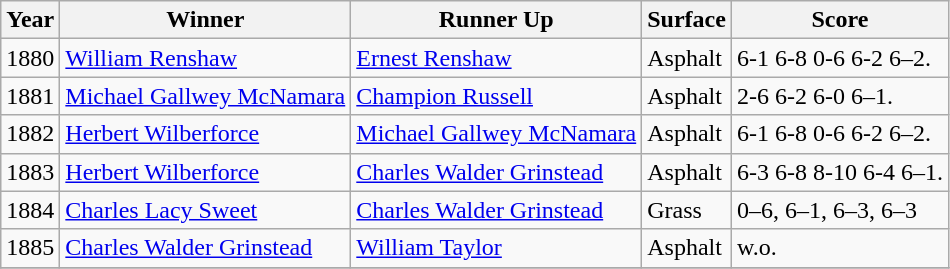<table class="wikitable sortable">
<tr>
<th>Year</th>
<th>Winner</th>
<th>Runner Up</th>
<th>Surface</th>
<th>Score</th>
</tr>
<tr>
<td>1880</td>
<td> <a href='#'>William Renshaw</a></td>
<td> <a href='#'>Ernest Renshaw</a></td>
<td>Asphalt</td>
<td>6-1 6-8 0-6 6-2 6–2.</td>
</tr>
<tr>
<td>1881</td>
<td> <a href='#'>Michael Gallwey McNamara</a></td>
<td> <a href='#'>Champion Russell</a></td>
<td>Asphalt</td>
<td>2-6 6-2 6-0 6–1.</td>
</tr>
<tr>
<td>1882</td>
<td> <a href='#'>Herbert Wilberforce</a></td>
<td> <a href='#'>Michael Gallwey McNamara</a></td>
<td>Asphalt</td>
<td>6-1 6-8 0-6 6-2 6–2.</td>
</tr>
<tr>
<td>1883</td>
<td> <a href='#'>Herbert Wilberforce</a></td>
<td> <a href='#'>Charles Walder Grinstead</a></td>
<td>Asphalt</td>
<td>6-3 6-8 8-10 6-4 6–1.</td>
</tr>
<tr>
<td>1884</td>
<td> <a href='#'>Charles Lacy Sweet</a></td>
<td> <a href='#'>Charles Walder Grinstead</a></td>
<td>Grass</td>
<td>0–6, 6–1, 6–3, 6–3</td>
</tr>
<tr>
<td>1885</td>
<td> <a href='#'>Charles Walder Grinstead</a></td>
<td> <a href='#'>William Taylor</a></td>
<td>Asphalt</td>
<td>w.o.</td>
</tr>
<tr>
</tr>
</table>
